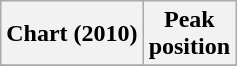<table class="wikitable plainrowheaders">
<tr>
<th scope="col">Chart (2010)</th>
<th scope="col">Peak<br>position</th>
</tr>
<tr>
</tr>
</table>
